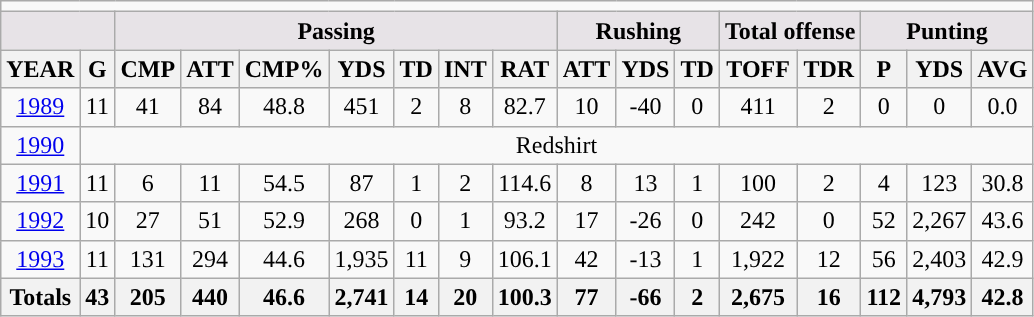<table class=wikitable style="text-align:center">
<tr>
<td ! colspan="17"></td>
</tr>
<tr>
<th colspan="2" style="background:#e7e3e7;"></th>
<th colspan="7" style="background:#e7e3e7;">Passing</th>
<th colspan="3" style="background:#e7e3e7;">Rushing</th>
<th colspan="2" style="background:#e7e3e7;">Total offense</th>
<th colspan="3" style="background:#e7e3e7;">Punting</th>
</tr>
<tr>
<th>YEAR</th>
<th>G</th>
<th>CMP</th>
<th>ATT</th>
<th>CMP%</th>
<th>YDS</th>
<th>TD</th>
<th>INT</th>
<th>RAT</th>
<th>ATT</th>
<th>YDS</th>
<th>TD</th>
<th>TOFF</th>
<th>TDR</th>
<th>P</th>
<th>YDS</th>
<th>AVG</th>
</tr>
<tr>
<td><a href='#'>1989</a></td>
<td>11</td>
<td>41</td>
<td>84</td>
<td>48.8</td>
<td>451</td>
<td>2</td>
<td>8</td>
<td>82.7</td>
<td>10</td>
<td>-40</td>
<td>0</td>
<td>411</td>
<td>2</td>
<td>0</td>
<td>0</td>
<td>0.0</td>
</tr>
<tr>
<td><a href='#'>1990</a></td>
<td colspan=16>Redshirt</td>
</tr>
<tr>
<td><a href='#'>1991</a></td>
<td>11</td>
<td>6</td>
<td>11</td>
<td>54.5</td>
<td>87</td>
<td>1</td>
<td>2</td>
<td>114.6</td>
<td>8</td>
<td>13</td>
<td>1</td>
<td>100</td>
<td>2</td>
<td>4</td>
<td>123</td>
<td>30.8</td>
</tr>
<tr>
<td><a href='#'>1992</a></td>
<td>10</td>
<td>27</td>
<td>51</td>
<td>52.9</td>
<td>268</td>
<td>0</td>
<td>1</td>
<td>93.2</td>
<td>17</td>
<td>-26</td>
<td>0</td>
<td>242</td>
<td>0</td>
<td>52</td>
<td>2,267</td>
<td>43.6</td>
</tr>
<tr>
<td><a href='#'>1993</a></td>
<td>11</td>
<td>131</td>
<td>294</td>
<td>44.6</td>
<td>1,935</td>
<td>11</td>
<td>9</td>
<td>106.1</td>
<td>42</td>
<td>-13</td>
<td>1</td>
<td>1,922</td>
<td>12</td>
<td>56</td>
<td>2,403</td>
<td>42.9</td>
</tr>
<tr>
<th>Totals</th>
<th>43</th>
<th>205</th>
<th>440</th>
<th>46.6</th>
<th>2,741</th>
<th>14</th>
<th>20</th>
<th>100.3</th>
<th>77</th>
<th>-66</th>
<th>2</th>
<th>2,675</th>
<th>16</th>
<th>112</th>
<th>4,793</th>
<th>42.8</th>
</tr>
</table>
